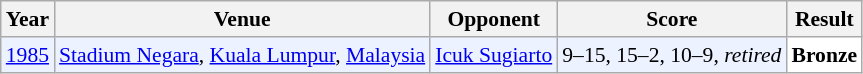<table class="sortable wikitable" style="font-size: 90%;">
<tr>
<th>Year</th>
<th>Venue</th>
<th>Opponent</th>
<th>Score</th>
<th>Result</th>
</tr>
<tr style="background:#ECF2FF">
<td align="center"><a href='#'>1985</a></td>
<td align="left"><a href='#'>Stadium Negara</a>, <a href='#'>Kuala Lumpur</a>, <a href='#'>Malaysia</a></td>
<td align="left"> <a href='#'>Icuk Sugiarto</a></td>
<td align="left">9–15, 15–2, 10–9, <em>retired</em></td>
<td style="text-align:left; background:white"> <strong>Bronze</strong></td>
</tr>
</table>
